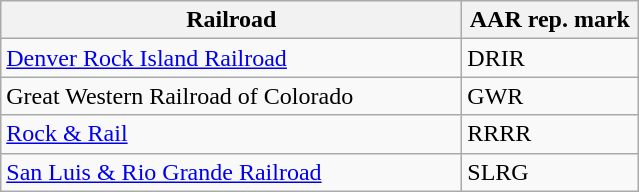<table class="wikitable" border="1">
<tr>
<th width="300px">Railroad</th>
<th width="110px">AAR rep. mark</th>
</tr>
<tr>
<td width="300px"><a href='#'>Denver Rock Island Railroad</a></td>
<td width="110px">DRIR</td>
</tr>
<tr>
<td width="300px">Great Western Railroad of Colorado</td>
<td width="110px">GWR</td>
</tr>
<tr>
<td width="300px"><a href='#'>Rock & Rail</a></td>
<td width="110px">RRRR</td>
</tr>
<tr>
<td width="300px"><a href='#'>San Luis & Rio Grande Railroad</a></td>
<td width="110px">SLRG</td>
</tr>
</table>
